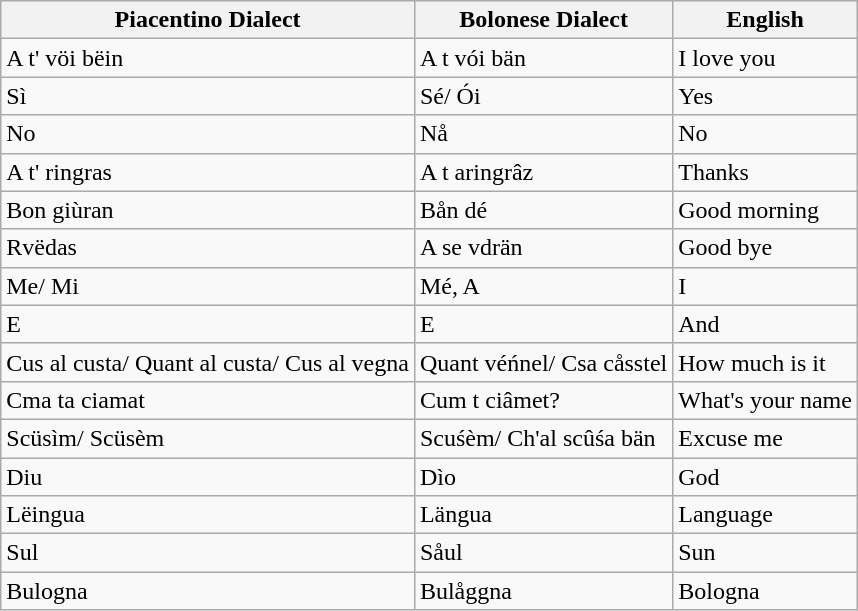<table class="wikitable">
<tr>
<th>Piacentino Dialect</th>
<th>Bolonese Dialect</th>
<th>English</th>
</tr>
<tr>
<td>A t' vöi bëin</td>
<td>A t vói bän</td>
<td>I love you</td>
</tr>
<tr>
<td>Sì</td>
<td>Sé/ Ói</td>
<td>Yes</td>
</tr>
<tr>
<td>No</td>
<td>Nå</td>
<td>No</td>
</tr>
<tr>
<td>A t' ringras</td>
<td>A t aringrâz</td>
<td>Thanks</td>
</tr>
<tr>
<td>Bon giùran</td>
<td>Bån dé</td>
<td>Good morning</td>
</tr>
<tr>
<td>Rvëdas</td>
<td>A se vdrän</td>
<td>Good bye</td>
</tr>
<tr>
<td>Me/ Mi</td>
<td>Mé, A</td>
<td>I</td>
</tr>
<tr>
<td>E</td>
<td>E</td>
<td>And</td>
</tr>
<tr>
<td>Cus al custa/ Quant al custa/ Cus al vegna</td>
<td>Quant véńnel/ Csa cåsstel</td>
<td>How much is it</td>
</tr>
<tr>
<td>Cma ta ciamat</td>
<td>Cum t ciâmet?</td>
<td>What's your name</td>
</tr>
<tr>
<td>Scüsìm/ Scüsèm</td>
<td>Scuśèm/ Ch'al scûśa bän</td>
<td>Excuse me</td>
</tr>
<tr>
<td>Diu</td>
<td>Dìo</td>
<td>God</td>
</tr>
<tr>
<td>Lëingua</td>
<td>Längua</td>
<td>Language</td>
</tr>
<tr>
<td>Sul</td>
<td>Såul</td>
<td>Sun</td>
</tr>
<tr>
<td>Bulogna</td>
<td>Bulåggna</td>
<td>Bologna</td>
</tr>
</table>
